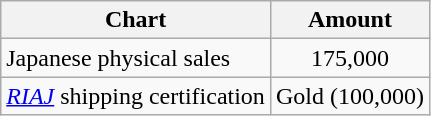<table class="wikitable">
<tr>
<th>Chart</th>
<th>Amount</th>
</tr>
<tr>
<td>Japanese physical sales</td>
<td align="center">175,000</td>
</tr>
<tr>
<td><em><a href='#'>RIAJ</a></em> shipping certification</td>
<td align="center">Gold (100,000)</td>
</tr>
</table>
